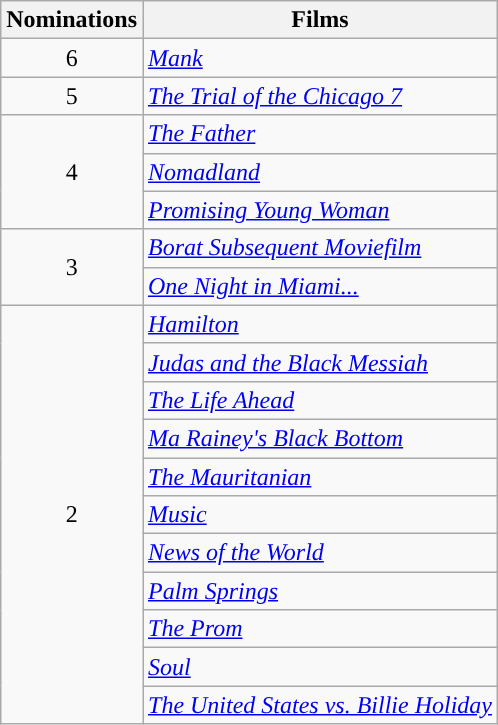<table class="wikitable">
<tr>
<th>Nominations</th>
<th>Films</th>
</tr>
<tr>
<td style="text-align:center">6</td>
<td><em><a href='#'>Mank</a></em></td>
</tr>
<tr>
<td style="text-align:center">5</td>
<td><em><a href='#'>The Trial of the Chicago 7</a></em></td>
</tr>
<tr>
<td rowspan="3" style="text-align:center">4</td>
<td><em><a href='#'>The Father</a></em></td>
</tr>
<tr>
<td><em><a href='#'>Nomadland</a></em></td>
</tr>
<tr>
<td><em><a href='#'>Promising Young Woman</a></em></td>
</tr>
<tr>
<td rowspan="2" style="text-align:center">3</td>
<td><em><a href='#'>Borat Subsequent Moviefilm</a></em></td>
</tr>
<tr>
<td><em><a href='#'>One Night in Miami...</a></em></td>
</tr>
<tr>
<td rowspan="11" style="text-align:center">2</td>
<td><em><a href='#'>Hamilton</a></em></td>
</tr>
<tr>
<td><em><a href='#'>Judas and the Black Messiah</a></em></td>
</tr>
<tr>
<td><em><a href='#'>The Life Ahead</a></em></td>
</tr>
<tr>
<td><em><a href='#'>Ma Rainey's Black Bottom</a></em></td>
</tr>
<tr>
<td><em><a href='#'>The Mauritanian</a></em></td>
</tr>
<tr>
<td><em><a href='#'>Music</a></em></td>
</tr>
<tr>
<td><em><a href='#'>News of the World</a></em></td>
</tr>
<tr>
<td><em><a href='#'>Palm Springs</a></em></td>
</tr>
<tr>
<td><em><a href='#'>The Prom</a></em></td>
</tr>
<tr>
<td><em><a href='#'>Soul</a></em></td>
</tr>
<tr>
<td><em><a href='#'>The United States vs. Billie Holiday</a></em></td>
</tr>
</table>
